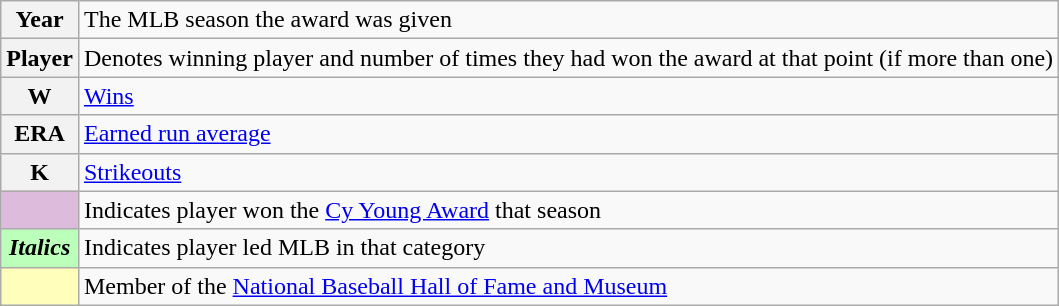<table class="wikitable plainrowheaders">
<tr>
<th scope="row" style=text-align:center>Year</th>
<td>The MLB season the award was given</td>
</tr>
<tr>
<th scope="row" style=text-align:center>Player </th>
<td>Denotes winning player and number of times they had won the award at that point (if more than one)</td>
</tr>
<tr>
<th scope="row" style=text-align:center>W</th>
<td><a href='#'>Wins</a></td>
</tr>
<tr>
<th scope="row" style=text-align:center>ERA</th>
<td><a href='#'>Earned run average</a></td>
</tr>
<tr>
<th scope="row" style=text-align:center>K</th>
<td><a href='#'>Strikeouts</a></td>
</tr>
<tr>
<th scope="row" style="background:#ddbbdd; text-align:center"></th>
<td>Indicates player won the <a href='#'>Cy Young Award</a> that season</td>
</tr>
<tr>
<th scope="row" style="background:#bfb; text-align:center"><em>Italics</em></th>
<td>Indicates player led MLB in that category</td>
</tr>
<tr>
<td scope="row" style="background:#ffb; text-align:center"></td>
<td>Member of the <a href='#'>National Baseball Hall of Fame and Museum</a></td>
</tr>
</table>
